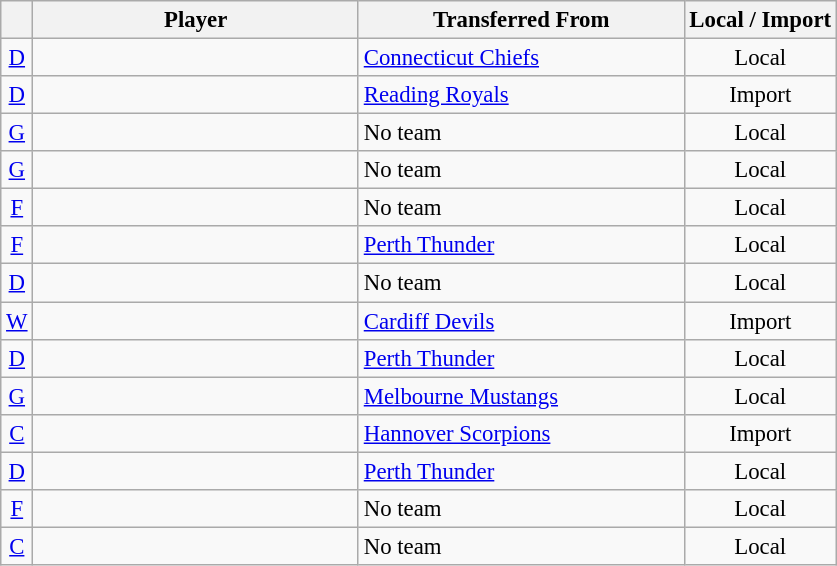<table class="wikitable plainrowheaders sortable" style="font-size:95%; text-align: center">
<tr>
<th></th>
<th scope="col" style="width:210px;">Player</th>
<th scope="col" style="width:210px;">Transferred From</th>
<th>Local / Import</th>
</tr>
<tr>
<td><a href='#'>D</a></td>
<td align="left"> </td>
<td align="left"> <a href='#'>Connecticut Chiefs</a></td>
<td>Local</td>
</tr>
<tr>
<td><a href='#'>D</a></td>
<td align="left"> </td>
<td align="left"> <a href='#'>Reading Royals</a></td>
<td>Import</td>
</tr>
<tr>
<td><a href='#'>G</a></td>
<td align="left"> </td>
<td align="left">No team</td>
<td>Local</td>
</tr>
<tr>
<td><a href='#'>G</a></td>
<td align="left"> </td>
<td align="left">No team</td>
<td>Local</td>
</tr>
<tr>
<td><a href='#'>F</a></td>
<td align="left"> </td>
<td align="left">No team</td>
<td>Local</td>
</tr>
<tr>
<td><a href='#'>F</a></td>
<td align="left"> </td>
<td align="left"> <a href='#'>Perth Thunder</a></td>
<td>Local</td>
</tr>
<tr>
<td><a href='#'>D</a></td>
<td align="left"> </td>
<td align="left">No team</td>
<td>Local</td>
</tr>
<tr>
<td><a href='#'>W</a></td>
<td align="left"> </td>
<td align="left"> <a href='#'>Cardiff Devils</a></td>
<td>Import</td>
</tr>
<tr>
<td><a href='#'>D</a></td>
<td align="left"> </td>
<td align="left"> <a href='#'>Perth Thunder</a></td>
<td>Local</td>
</tr>
<tr>
<td><a href='#'>G</a></td>
<td align="left"> </td>
<td align="left"> <a href='#'>Melbourne Mustangs</a></td>
<td>Local</td>
</tr>
<tr>
<td><a href='#'>C</a></td>
<td align="left"> </td>
<td align="left"> <a href='#'>Hannover Scorpions</a></td>
<td>Import</td>
</tr>
<tr>
<td><a href='#'>D</a></td>
<td align="left"> </td>
<td align="left"> <a href='#'>Perth Thunder</a></td>
<td>Local</td>
</tr>
<tr>
<td><a href='#'>F</a></td>
<td align="left"> </td>
<td align="left">No team</td>
<td>Local</td>
</tr>
<tr>
<td><a href='#'>C</a></td>
<td align="left"> </td>
<td align="left">No team</td>
<td>Local</td>
</tr>
</table>
